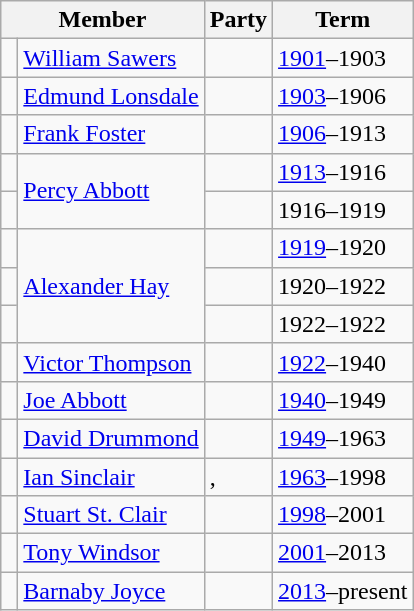<table class="wikitable">
<tr>
<th colspan="2">Member</th>
<th>Party</th>
<th>Term</th>
</tr>
<tr>
<td> </td>
<td><a href='#'>William Sawers</a></td>
<td></td>
<td><a href='#'>1901</a>–1903</td>
</tr>
<tr>
<td> </td>
<td><a href='#'>Edmund Lonsdale</a></td>
<td></td>
<td><a href='#'>1903</a>–1906</td>
</tr>
<tr>
<td> </td>
<td><a href='#'>Frank Foster</a></td>
<td></td>
<td><a href='#'>1906</a>–1913</td>
</tr>
<tr>
<td> </td>
<td rowspan="2"><a href='#'>Percy Abbott</a></td>
<td></td>
<td><a href='#'>1913</a>–1916</td>
</tr>
<tr>
<td> </td>
<td></td>
<td>1916–1919</td>
</tr>
<tr>
<td> </td>
<td rowspan="3"><a href='#'>Alexander Hay</a></td>
<td></td>
<td><a href='#'>1919</a>–1920</td>
</tr>
<tr>
<td> </td>
<td></td>
<td>1920–1922</td>
</tr>
<tr>
<td> </td>
<td></td>
<td>1922–1922</td>
</tr>
<tr>
<td> </td>
<td><a href='#'>Victor Thompson</a></td>
<td></td>
<td><a href='#'>1922</a>–1940</td>
</tr>
<tr>
<td> </td>
<td><a href='#'>Joe Abbott</a></td>
<td></td>
<td><a href='#'>1940</a>–1949</td>
</tr>
<tr>
<td> </td>
<td><a href='#'>David Drummond</a></td>
<td></td>
<td><a href='#'>1949</a>–1963</td>
</tr>
<tr>
<td> </td>
<td><a href='#'>Ian Sinclair</a></td>
<td>, </td>
<td><a href='#'>1963</a>–1998</td>
</tr>
<tr>
<td> </td>
<td><a href='#'>Stuart St. Clair</a></td>
<td></td>
<td><a href='#'>1998</a>–2001</td>
</tr>
<tr>
<td> </td>
<td><a href='#'>Tony Windsor</a></td>
<td></td>
<td><a href='#'>2001</a>–2013</td>
</tr>
<tr>
<td> </td>
<td><a href='#'>Barnaby Joyce</a></td>
<td></td>
<td><a href='#'>2013</a>–present</td>
</tr>
</table>
